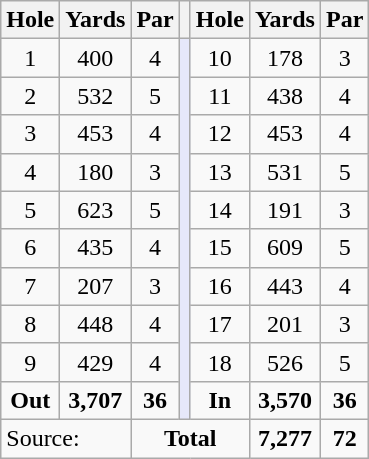<table class="wikitable" style="text-align:center;">
<tr>
<th>Hole</th>
<th>Yards</th>
<th>Par</th>
<th></th>
<th>Hole</th>
<th>Yards</th>
<th>Par</th>
</tr>
<tr>
<td>1</td>
<td>400</td>
<td>4</td>
<td rowspan=10 style="background:#E6E8FA;"></td>
<td>10</td>
<td>178</td>
<td>3</td>
</tr>
<tr>
<td>2</td>
<td>532</td>
<td>5</td>
<td>11</td>
<td>438</td>
<td>4</td>
</tr>
<tr>
<td>3</td>
<td>453</td>
<td>4</td>
<td>12</td>
<td>453</td>
<td>4</td>
</tr>
<tr>
<td>4</td>
<td>180</td>
<td>3</td>
<td>13</td>
<td>531</td>
<td>5</td>
</tr>
<tr>
<td>5</td>
<td>623</td>
<td>5</td>
<td>14</td>
<td>191</td>
<td>3</td>
</tr>
<tr>
<td>6</td>
<td>435</td>
<td>4</td>
<td>15</td>
<td>609</td>
<td>5</td>
</tr>
<tr>
<td>7</td>
<td>207</td>
<td>3</td>
<td>16</td>
<td>443</td>
<td>4</td>
</tr>
<tr>
<td>8</td>
<td>448</td>
<td>4</td>
<td>17</td>
<td>201</td>
<td>3</td>
</tr>
<tr>
<td>9</td>
<td>429</td>
<td>4</td>
<td>18</td>
<td>526</td>
<td>5</td>
</tr>
<tr>
<td><strong>Out</strong></td>
<td><strong>3,707</strong></td>
<td><strong>36</strong></td>
<td><strong>In</strong></td>
<td><strong>3,570</strong></td>
<td><strong>36</strong></td>
</tr>
<tr>
<td colspan="2" style="text-align:left;">Source:</td>
<td colspan=3><strong>Total</strong></td>
<td><strong>7,277</strong></td>
<td><strong>72</strong></td>
</tr>
</table>
